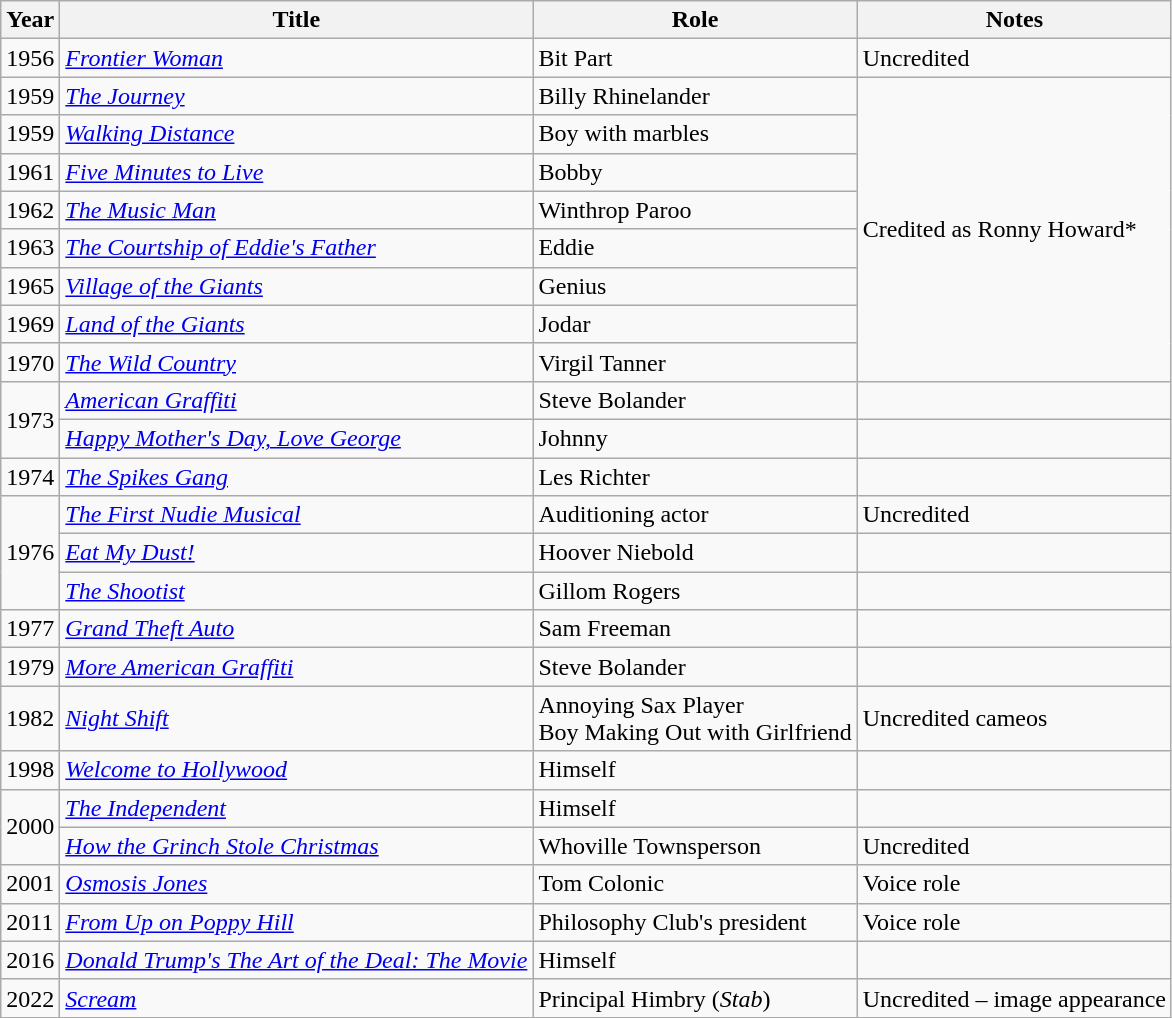<table class="wikitable">
<tr>
<th>Year</th>
<th>Title</th>
<th>Role</th>
<th>Notes</th>
</tr>
<tr>
<td>1956</td>
<td><em><a href='#'>Frontier Woman</a></em></td>
<td>Bit Part</td>
<td>Uncredited</td>
</tr>
<tr>
<td>1959</td>
<td><em><a href='#'>The Journey</a></em></td>
<td>Billy Rhinelander</td>
<td rowspan="8">Credited as Ronny Howard*</td>
</tr>
<tr>
<td>1959</td>
<td><em><a href='#'>Walking Distance</a></em></td>
<td>Boy with marbles</td>
</tr>
<tr>
<td>1961</td>
<td><em><a href='#'>Five Minutes to Live</a></em></td>
<td>Bobby</td>
</tr>
<tr>
<td>1962</td>
<td><em><a href='#'>The Music Man</a></em></td>
<td>Winthrop Paroo</td>
</tr>
<tr>
<td>1963</td>
<td><em><a href='#'>The Courtship of Eddie's Father</a></em></td>
<td>Eddie</td>
</tr>
<tr>
<td>1965</td>
<td><em><a href='#'>Village of the Giants</a></em></td>
<td>Genius</td>
</tr>
<tr>
<td>1969</td>
<td><em><a href='#'>Land of the Giants</a> </em></td>
<td>Jodar</td>
</tr>
<tr>
<td>1970</td>
<td><em><a href='#'>The Wild Country</a></em></td>
<td>Virgil Tanner</td>
</tr>
<tr>
<td rowspan="2">1973</td>
<td><em><a href='#'>American Graffiti</a></em></td>
<td>Steve Bolander</td>
<td></td>
</tr>
<tr>
<td><em><a href='#'>Happy Mother's Day, Love George</a></em></td>
<td>Johnny</td>
<td></td>
</tr>
<tr>
<td>1974</td>
<td><em><a href='#'>The Spikes Gang</a></em></td>
<td>Les Richter</td>
<td></td>
</tr>
<tr>
<td rowspan="3">1976</td>
<td><em><a href='#'>The First Nudie Musical</a></em></td>
<td>Auditioning actor</td>
<td>Uncredited</td>
</tr>
<tr>
<td><em><a href='#'>Eat My Dust!</a></em></td>
<td>Hoover Niebold</td>
<td></td>
</tr>
<tr>
<td><em><a href='#'>The Shootist</a></em></td>
<td>Gillom Rogers</td>
<td></td>
</tr>
<tr>
<td>1977</td>
<td><em><a href='#'>Grand Theft Auto</a></em></td>
<td>Sam Freeman</td>
<td></td>
</tr>
<tr>
<td>1979</td>
<td><em><a href='#'>More American Graffiti</a></em></td>
<td>Steve Bolander</td>
<td></td>
</tr>
<tr>
<td>1982</td>
<td><em><a href='#'>Night Shift</a></em></td>
<td>Annoying Sax Player<br>Boy Making Out with Girlfriend</td>
<td>Uncredited cameos</td>
</tr>
<tr>
<td>1998</td>
<td><em><a href='#'>Welcome to Hollywood</a></em></td>
<td>Himself</td>
<td></td>
</tr>
<tr>
<td rowspan="2">2000</td>
<td><em><a href='#'>The Independent</a></em></td>
<td>Himself</td>
<td></td>
</tr>
<tr>
<td><em><a href='#'>How the Grinch Stole Christmas</a></em></td>
<td>Whoville Townsperson</td>
<td>Uncredited</td>
</tr>
<tr>
<td>2001</td>
<td><em><a href='#'>Osmosis Jones</a></em></td>
<td>Tom Colonic</td>
<td>Voice role</td>
</tr>
<tr>
<td>2011</td>
<td><em><a href='#'>From Up on Poppy Hill</a></em></td>
<td>Philosophy Club's president</td>
<td>Voice role</td>
</tr>
<tr>
<td>2016</td>
<td><em><a href='#'>Donald Trump's The Art of the Deal: The Movie</a></em></td>
<td>Himself</td>
<td></td>
</tr>
<tr>
<td>2022</td>
<td><em><a href='#'>Scream</a></em></td>
<td>Principal Himbry (<em>Stab</em>)</td>
<td>Uncredited – image appearance</td>
</tr>
</table>
